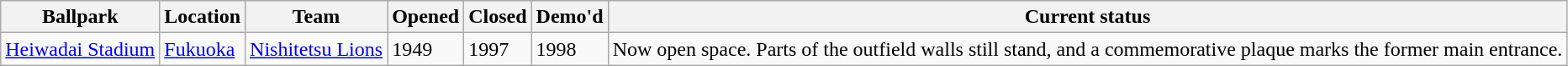<table class="wikitable sortable">
<tr>
<th>Ballpark</th>
<th>Location</th>
<th>Team</th>
<th>Opened</th>
<th>Closed</th>
<th>Demo'd</th>
<th>Current status</th>
</tr>
<tr>
<td><a href='#'>Heiwadai Stadium</a></td>
<td><a href='#'>Fukuoka</a></td>
<td><a href='#'>Nishitetsu Lions</a></td>
<td>1949</td>
<td>1997</td>
<td>1998</td>
<td>Now open space. Parts of the outfield walls still stand, and a commemorative plaque marks the former main entrance.</td>
</tr>
</table>
